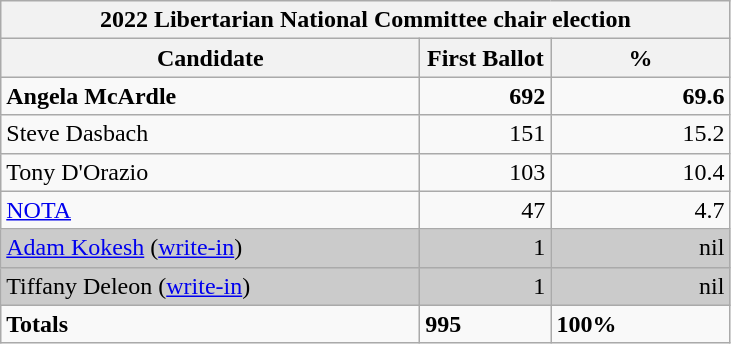<table class="wikitable" style=font-size: 95%;">
<tr>
<th colspan="3">2022 Libertarian National Committee chair election</th>
</tr>
<tr style="background:#eee; text-align:center;">
<th style="width: 17em">Candidate</th>
<th style="width: 5em">First Ballot</th>
<th style="width: 7em">%</th>
</tr>
<tr>
<td><strong>Angela McArdle</strong></td>
<td style="text-align:right;"><strong> 692 </strong></td>
<td style="text-align:right;"><strong> 69.6 </strong></td>
</tr>
<tr>
<td>Steve Dasbach</td>
<td style="text-align:right;">151</td>
<td style="text-align:right;">15.2</td>
</tr>
<tr>
<td>Tony D'Orazio</td>
<td style="text-align:right;">103</td>
<td style="text-align:right;">10.4</td>
</tr>
<tr>
<td><a href='#'>NOTA</a></td>
<td style="text-align:right;">47</td>
<td style="text-align:right;">4.7</td>
</tr>
<tr style="background:#cbcbcb">
<td><a href='#'>Adam Kokesh</a> (<a href='#'>write-in</a>)</td>
<td style="text-align:right;">1</td>
<td style="text-align:right;">nil</td>
</tr>
<tr style="background:#cbcbcb">
<td>Tiffany Deleon (<a href='#'>write-in</a>)</td>
<td style="text-align:right;">1</td>
<td style="text-align:right;">nil</td>
</tr>
<tr>
<td><strong>Totals</strong></td>
<td><strong>995</strong></td>
<td><strong>100%</strong></td>
</tr>
</table>
